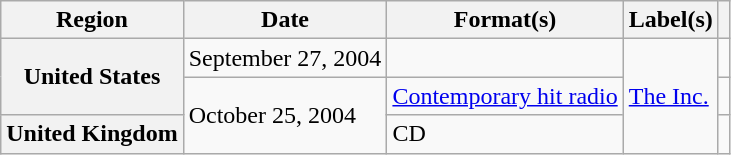<table class="wikitable plainrowheaders">
<tr>
<th scope="col">Region</th>
<th scope="col">Date</th>
<th scope="col">Format(s)</th>
<th scope="col">Label(s)</th>
<th scope="col"></th>
</tr>
<tr>
<th scope="row" rowspan="2">United States</th>
<td>September 27, 2004</td>
<td></td>
<td rowspan="3"><a href='#'>The Inc.</a></td>
<td></td>
</tr>
<tr>
<td rowspan="2">October 25, 2004</td>
<td><a href='#'>Contemporary hit radio</a></td>
<td></td>
</tr>
<tr>
<th scope="row">United Kingdom</th>
<td>CD</td>
<td></td>
</tr>
</table>
